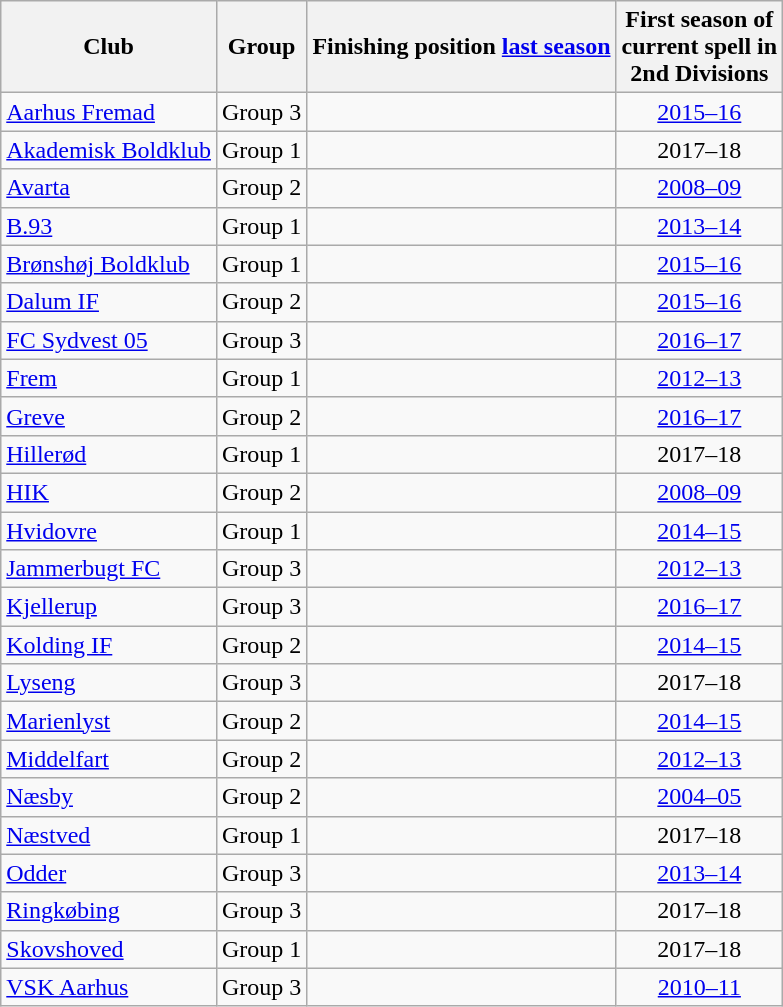<table class="wikitable sortable" style="text-align:center;">
<tr>
<th>Club</th>
<th>Group</th>
<th>Finishing position <a href='#'>last season</a></th>
<th>First season of<br>current spell in<br>2nd Divisions</th>
</tr>
<tr>
<td style="text-align:left;"><a href='#'>Aarhus Fremad</a></td>
<td>Group 3</td>
<td></td>
<td><a href='#'>2015–16</a></td>
</tr>
<tr>
<td style="text-align:left;"><a href='#'>Akademisk Boldklub</a></td>
<td>Group 1</td>
<td></td>
<td>2017–18</td>
</tr>
<tr>
<td style="text-align:left;"><a href='#'>Avarta</a></td>
<td>Group 2</td>
<td></td>
<td><a href='#'>2008–09</a></td>
</tr>
<tr>
<td style="text-align:left;"><a href='#'>B.93</a></td>
<td>Group 1</td>
<td></td>
<td><a href='#'>2013–14</a></td>
</tr>
<tr>
<td style="text-align:left;"><a href='#'>Brønshøj Boldklub</a></td>
<td>Group 1</td>
<td></td>
<td><a href='#'>2015–16</a></td>
</tr>
<tr>
<td style="text-align:left;"><a href='#'>Dalum IF</a></td>
<td>Group 2</td>
<td></td>
<td><a href='#'>2015–16</a></td>
</tr>
<tr>
<td style="text-align:left;"><a href='#'>FC Sydvest 05</a></td>
<td>Group 3</td>
<td></td>
<td><a href='#'>2016–17</a></td>
</tr>
<tr>
<td style="text-align:left;"><a href='#'>Frem</a></td>
<td>Group 1</td>
<td></td>
<td><a href='#'>2012–13</a></td>
</tr>
<tr>
<td style="text-align:left;"><a href='#'>Greve</a></td>
<td>Group 2</td>
<td></td>
<td><a href='#'>2016–17</a></td>
</tr>
<tr>
<td style="text-align:left;"><a href='#'>Hillerød</a></td>
<td>Group 1</td>
<td></td>
<td>2017–18</td>
</tr>
<tr>
<td style="text-align:left;"><a href='#'>HIK</a></td>
<td>Group 2</td>
<td></td>
<td><a href='#'>2008–09</a></td>
</tr>
<tr>
<td style="text-align:left;"><a href='#'>Hvidovre</a></td>
<td>Group 1</td>
<td></td>
<td><a href='#'>2014–15</a></td>
</tr>
<tr>
<td style="text-align:left;"><a href='#'>Jammerbugt FC</a></td>
<td>Group 3</td>
<td></td>
<td><a href='#'>2012–13</a></td>
</tr>
<tr>
<td style="text-align:left;"><a href='#'>Kjellerup</a></td>
<td>Group 3</td>
<td></td>
<td><a href='#'>2016–17</a></td>
</tr>
<tr>
<td style="text-align:left;"><a href='#'>Kolding IF</a></td>
<td>Group 2</td>
<td></td>
<td><a href='#'>2014–15</a></td>
</tr>
<tr>
<td style="text-align:left;"><a href='#'>Lyseng</a></td>
<td>Group 3</td>
<td></td>
<td>2017–18</td>
</tr>
<tr>
<td style="text-align:left;"><a href='#'>Marienlyst</a></td>
<td>Group 2</td>
<td></td>
<td><a href='#'>2014–15</a></td>
</tr>
<tr>
<td style="text-align:left;"><a href='#'>Middelfart</a></td>
<td>Group 2</td>
<td></td>
<td><a href='#'>2012–13</a></td>
</tr>
<tr>
<td style="text-align:left;"><a href='#'>Næsby</a></td>
<td>Group 2</td>
<td></td>
<td><a href='#'>2004–05</a></td>
</tr>
<tr>
<td style="text-align:left;"><a href='#'>Næstved</a></td>
<td>Group 1</td>
<td></td>
<td>2017–18</td>
</tr>
<tr>
<td style="text-align:left;"><a href='#'>Odder</a></td>
<td>Group 3</td>
<td></td>
<td><a href='#'>2013–14</a></td>
</tr>
<tr>
<td style="text-align:left;"><a href='#'>Ringkøbing</a></td>
<td>Group 3</td>
<td></td>
<td>2017–18</td>
</tr>
<tr>
<td style="text-align:left;"><a href='#'>Skovshoved</a></td>
<td>Group 1</td>
<td></td>
<td>2017–18</td>
</tr>
<tr>
<td style="text-align:left;"><a href='#'>VSK Aarhus</a></td>
<td>Group 3</td>
<td></td>
<td><a href='#'>2010–11</a></td>
</tr>
</table>
